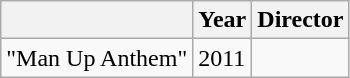<table class="wikitable">
<tr>
<th></th>
<th>Year</th>
<th>Director</th>
</tr>
<tr>
<td>"Man Up Anthem"</td>
<td>2011</td>
<td></td>
</tr>
</table>
